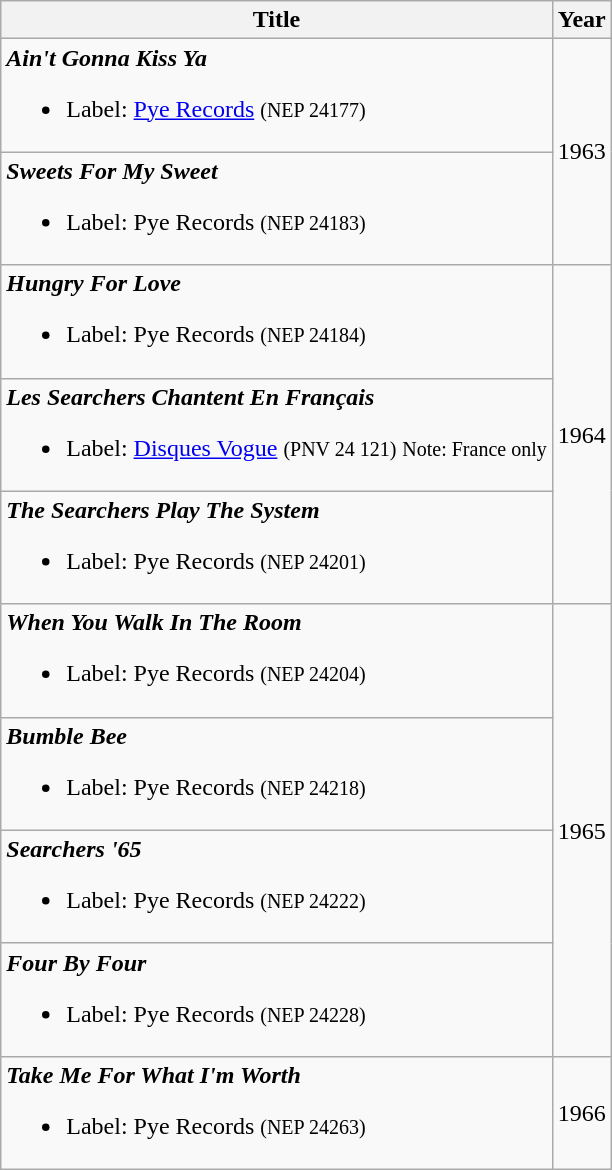<table class="wikitable">
<tr>
<th>Title</th>
<th>Year</th>
</tr>
<tr>
<td><strong><em>Ain't Gonna Kiss Ya</em></strong><br><ul><li>Label: <a href='#'>Pye Records</a> <small>(NEP 24177)</small></li></ul></td>
<td rowspan="2">1963</td>
</tr>
<tr>
<td><strong><em>Sweets For My Sweet</em></strong><br><ul><li>Label: Pye Records <small>(NEP 24183)</small></li></ul></td>
</tr>
<tr>
<td><strong><em>Hungry For Love</em></strong><br><ul><li>Label: Pye Records <small>(NEP 24184)</small></li></ul></td>
<td rowspan="3">1964</td>
</tr>
<tr>
<td><strong><em>Les Searchers Chantent En Français</em></strong><br><ul><li>Label: <a href='#'>Disques Vogue</a> <small>(PNV 24 121)</small> <small>Note: France only</small></li></ul></td>
</tr>
<tr>
<td><strong><em>The Searchers Play The System</em></strong><br><ul><li>Label: Pye Records <small>(NEP 24201)</small></li></ul></td>
</tr>
<tr>
<td><strong><em>When You Walk In The Room</em></strong><br><ul><li>Label: Pye Records <small>(NEP 24204)</small></li></ul></td>
<td rowspan="4">1965</td>
</tr>
<tr>
<td><strong><em>Bumble Bee</em></strong><br><ul><li>Label: Pye Records <small>(NEP 24218)</small></li></ul></td>
</tr>
<tr>
<td><strong><em>Searchers '65</em></strong><br><ul><li>Label: Pye Records <small>(NEP 24222)</small></li></ul></td>
</tr>
<tr>
<td><strong><em>Four By Four</em></strong><br><ul><li>Label: Pye Records <small>(NEP 24228)</small></li></ul></td>
</tr>
<tr>
<td><strong><em>Take Me For What I'm Worth</em></strong><br><ul><li>Label: Pye Records <small>(NEP 24263)</small></li></ul></td>
<td>1966</td>
</tr>
</table>
